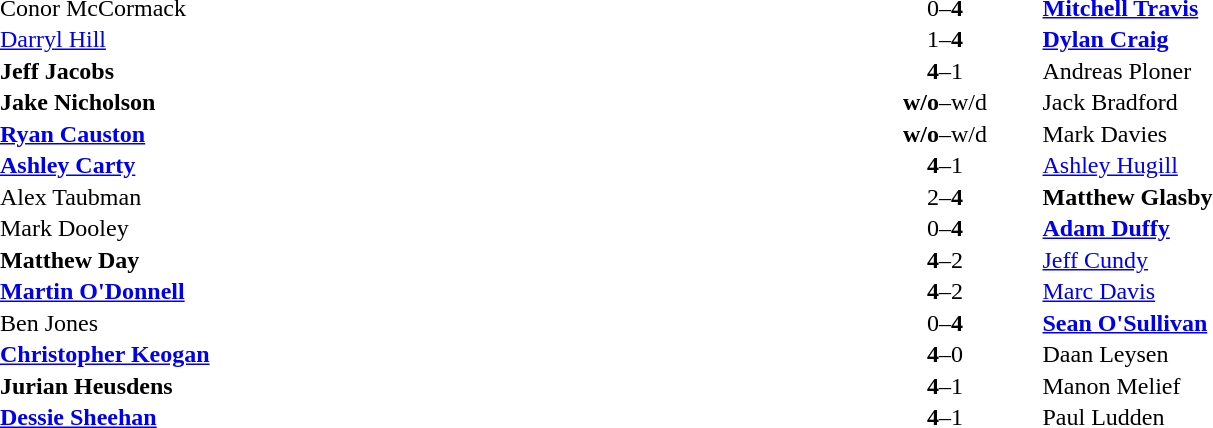<table width="100%" cellspacing="1">
<tr>
<th width=45%></th>
<th width=10%></th>
<th width=45%></th>
</tr>
<tr>
<td> Conor McCormack</td>
<td align="center">0–<strong>4</strong></td>
<td> <strong><a href='#'>Mitchell Travis</a></strong></td>
</tr>
<tr>
<td> <a href='#'>Darryl Hill</a></td>
<td align="center">1–<strong>4</strong></td>
<td> <strong><a href='#'>Dylan Craig</a></strong></td>
</tr>
<tr>
<td> <strong>Jeff Jacobs</strong></td>
<td align="center"><strong>4</strong>–1</td>
<td> Andreas Ploner</td>
</tr>
<tr>
<td> <strong>Jake Nicholson</strong></td>
<td align="center"><strong>w/o</strong>–w/d</td>
<td> Jack Bradford</td>
</tr>
<tr>
<td> <strong><a href='#'>Ryan Causton</a></strong></td>
<td align="center"><strong>w/o</strong>–w/d</td>
<td> Mark Davies</td>
</tr>
<tr>
<td> <strong><a href='#'>Ashley Carty</a></strong></td>
<td align="center"><strong>4</strong>–1</td>
<td> <a href='#'>Ashley Hugill</a></td>
</tr>
<tr>
<td> Alex Taubman</td>
<td align="center">2–<strong>4</strong></td>
<td> <strong>Matthew Glasby</strong></td>
</tr>
<tr>
<td> Mark Dooley</td>
<td align="center">0–<strong>4</strong></td>
<td> <strong><a href='#'>Adam Duffy</a></strong></td>
</tr>
<tr>
<td> <strong>Matthew Day</strong></td>
<td align="center"><strong>4</strong>–2</td>
<td> <a href='#'>Jeff Cundy</a></td>
</tr>
<tr>
<td> <strong><a href='#'>Martin O'Donnell</a></strong></td>
<td align="center"><strong>4</strong>–2</td>
<td> <a href='#'>Marc Davis</a></td>
</tr>
<tr>
<td> Ben Jones</td>
<td align="center">0–<strong>4</strong></td>
<td> <strong><a href='#'>Sean O'Sullivan</a></strong></td>
</tr>
<tr>
<td> <strong><a href='#'>Christopher Keogan</a></strong></td>
<td align="center"><strong>4</strong>–0</td>
<td> Daan Leysen</td>
</tr>
<tr>
<td> <strong>Jurian Heusdens</strong></td>
<td align="center"><strong>4</strong>–1</td>
<td> Manon Melief</td>
</tr>
<tr>
<td> <strong><a href='#'>Dessie Sheehan</a></strong></td>
<td align="center"><strong>4</strong>–1</td>
<td> Paul Ludden</td>
</tr>
</table>
